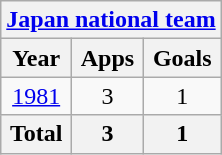<table class="wikitable" style="text-align:center">
<tr>
<th colspan=3><a href='#'>Japan national team</a></th>
</tr>
<tr>
<th>Year</th>
<th>Apps</th>
<th>Goals</th>
</tr>
<tr>
<td><a href='#'>1981</a></td>
<td>3</td>
<td>1</td>
</tr>
<tr>
<th>Total</th>
<th>3</th>
<th>1</th>
</tr>
</table>
